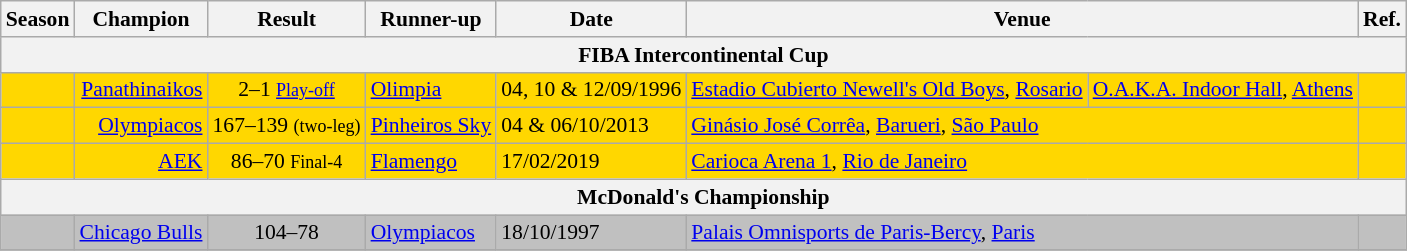<table class="wikitable" style="font-size:90%">
<tr>
<th>Season</th>
<th>Champion</th>
<th>Result</th>
<th>Runner-up</th>
<th>Date</th>
<th colspan=2>Venue</th>
<th>Ref.</th>
</tr>
<tr>
<th colspan=8>FIBA Intercontinental Cup</th>
</tr>
<tr bgcolor=gold>
<td></td>
<td align=right><a href='#'>Panathinaikos</a> </td>
<td align=center>2–1 <small><a href='#'>Play-off</a></small></td>
<td> <a href='#'>Olimpia</a></td>
<td>04, 10 & 12/09/1996</td>
<td><a href='#'>Estadio Cubierto Newell's Old Boys</a>, <a href='#'>Rosario</a></td>
<td><a href='#'>O.A.K.A. Indoor Hall</a>, <a href='#'>Athens</a></td>
<td></td>
</tr>
<tr bgcolor=gold>
<td></td>
<td align=right><a href='#'>Olympiacos</a> </td>
<td align=center>167–139 <small>(two-leg)</small></td>
<td> <a href='#'>Pinheiros Sky</a></td>
<td>04 & 06/10/2013</td>
<td colspan=2><a href='#'>Ginásio José Corrêa</a>, <a href='#'>Barueri</a>, <a href='#'>São Paulo</a></td>
<td></td>
</tr>
<tr bgcolor=gold>
<td></td>
<td align=right><a href='#'>AEK</a> </td>
<td align=center>86–70 <small>Final-4</small></td>
<td> <a href='#'>Flamengo</a></td>
<td>17/02/2019</td>
<td colspan=2><a href='#'>Carioca Arena 1</a>, <a href='#'>Rio de Janeiro</a></td>
<td></td>
</tr>
<tr>
<th colspan=8>McDonald's Championship</th>
</tr>
<tr bgcolor=silver>
<td></td>
<td align=right><a href='#'>Chicago Bulls</a> </td>
<td align=center>104–78</td>
<td> <a href='#'>Olympiacos</a></td>
<td>18/10/1997</td>
<td colspan=2><a href='#'>Palais Omnisports de Paris-Bercy</a>, <a href='#'>Paris</a></td>
<td></td>
</tr>
<tr>
</tr>
</table>
